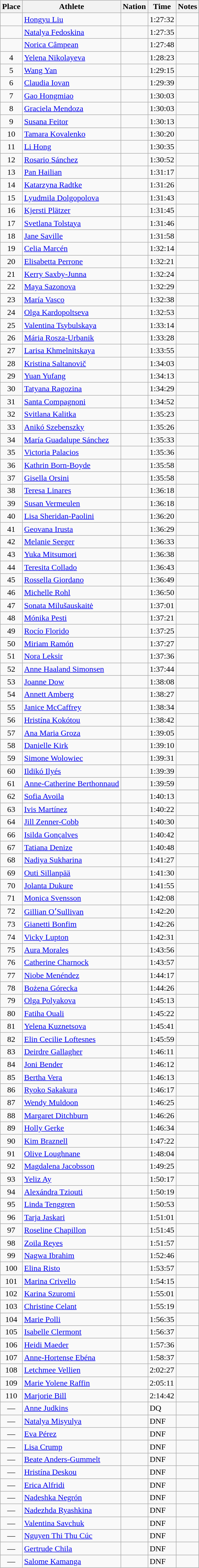<table class=wikitable>
<tr>
<th>Place</th>
<th>Athlete</th>
<th>Nation</th>
<th>Time</th>
<th>Notes</th>
</tr>
<tr>
<td align=center></td>
<td><a href='#'>Hongyu Liu</a></td>
<td></td>
<td>1:27:32</td>
<td> </td>
</tr>
<tr>
<td align=center></td>
<td><a href='#'>Natalya Fedoskina</a></td>
<td></td>
<td>1:27:35</td>
<td> </td>
</tr>
<tr>
<td align=center></td>
<td><a href='#'>Norica Câmpean</a></td>
<td></td>
<td>1:27:48</td>
<td> </td>
</tr>
<tr>
<td align=center>4</td>
<td><a href='#'>Yelena Nikolayeva</a></td>
<td></td>
<td>1:28:23</td>
<td> </td>
</tr>
<tr>
<td align=center>5</td>
<td><a href='#'>Wang Yan</a></td>
<td></td>
<td>1:29:15</td>
<td> </td>
</tr>
<tr>
<td align=center>6</td>
<td><a href='#'>Claudia Iovan</a></td>
<td></td>
<td>1:29:39</td>
<td> </td>
</tr>
<tr>
<td align=center>7</td>
<td><a href='#'>Gao Hongmiao</a></td>
<td></td>
<td>1:30:03</td>
<td> </td>
</tr>
<tr>
<td align=center>8</td>
<td><a href='#'>Graciela Mendoza</a></td>
<td></td>
<td>1:30:03</td>
<td> </td>
</tr>
<tr>
<td align=center>9</td>
<td><a href='#'>Susana Feitor</a></td>
<td></td>
<td>1:30:13</td>
<td> </td>
</tr>
<tr>
<td align=center>10</td>
<td><a href='#'>Tamara Kovalenko</a></td>
<td></td>
<td>1:30:20</td>
<td> </td>
</tr>
<tr>
<td align=center>11</td>
<td><a href='#'>Li Hong</a></td>
<td></td>
<td>1:30:35</td>
<td> </td>
</tr>
<tr>
<td align=center>12</td>
<td><a href='#'>Rosario Sánchez</a></td>
<td></td>
<td>1:30:52</td>
<td> </td>
</tr>
<tr>
<td align=center>13</td>
<td><a href='#'>Pan Hailian</a></td>
<td></td>
<td>1:31:17</td>
<td> </td>
</tr>
<tr>
<td align=center>14</td>
<td><a href='#'>Katarzyna Radtke</a></td>
<td></td>
<td>1:31:26</td>
<td> </td>
</tr>
<tr>
<td align=center>15</td>
<td><a href='#'>Lyudmila Dolgopolova</a></td>
<td></td>
<td>1:31:43</td>
<td> </td>
</tr>
<tr>
<td align=center>16</td>
<td><a href='#'>Kjersti Plätzer</a></td>
<td></td>
<td>1:31:45</td>
<td> </td>
</tr>
<tr>
<td align=center>17</td>
<td><a href='#'>Svetlana Tolstaya</a></td>
<td></td>
<td>1:31:46</td>
<td> </td>
</tr>
<tr>
<td align=center>18</td>
<td><a href='#'>Jane Saville</a></td>
<td></td>
<td>1:31:58</td>
<td> </td>
</tr>
<tr>
<td align=center>19</td>
<td><a href='#'>Celia Marcén</a></td>
<td></td>
<td>1:32:14</td>
<td> </td>
</tr>
<tr>
<td align=center>20</td>
<td><a href='#'>Elisabetta Perrone</a></td>
<td></td>
<td>1:32:21</td>
<td> </td>
</tr>
<tr>
<td align=center>21</td>
<td><a href='#'>Kerry Saxby-Junna</a></td>
<td></td>
<td>1:32:24</td>
<td></td>
</tr>
<tr>
<td align=center>22</td>
<td><a href='#'>Maya Sazonova</a></td>
<td></td>
<td>1:32:29</td>
<td></td>
</tr>
<tr>
<td align=center>23</td>
<td><a href='#'>María Vasco</a></td>
<td></td>
<td>1:32:38</td>
<td></td>
</tr>
<tr>
<td align=center>24</td>
<td><a href='#'>Olga Kardopoltseva</a></td>
<td></td>
<td>1:32:53</td>
<td></td>
</tr>
<tr>
<td align=center>25</td>
<td><a href='#'>Valentina Tsybulskaya</a></td>
<td></td>
<td>1:33:14</td>
<td></td>
</tr>
<tr>
<td align=center>26</td>
<td><a href='#'>Mária Rosza-Urbanik</a></td>
<td></td>
<td>1:33:28</td>
<td></td>
</tr>
<tr>
<td align=center>27</td>
<td><a href='#'>Larisa Khmelnitskaya</a></td>
<td></td>
<td>1:33:55</td>
<td></td>
</tr>
<tr>
<td align=center>28</td>
<td><a href='#'>Kristina Saltanovič</a></td>
<td></td>
<td>1:34:03</td>
<td></td>
</tr>
<tr>
<td align=center>29</td>
<td><a href='#'>Yuan Yufang</a></td>
<td></td>
<td>1:34:13</td>
<td></td>
</tr>
<tr>
<td align=center>30</td>
<td><a href='#'>Tatyana Ragozina</a></td>
<td></td>
<td>1:34:29</td>
<td></td>
</tr>
<tr>
<td align=center>31</td>
<td><a href='#'>Santa Compagnoni</a></td>
<td></td>
<td>1:34:52</td>
<td></td>
</tr>
<tr>
<td align=center>32</td>
<td><a href='#'>Svitlana Kalitka</a></td>
<td></td>
<td>1:35:23</td>
<td></td>
</tr>
<tr>
<td align=center>33</td>
<td><a href='#'>Anikó Szebenszky</a></td>
<td></td>
<td>1:35:26</td>
<td></td>
</tr>
<tr>
<td align=center>34</td>
<td><a href='#'>María Guadalupe Sánchez</a></td>
<td></td>
<td>1:35:33</td>
<td></td>
</tr>
<tr>
<td align=center>35</td>
<td><a href='#'>Victoria Palacios</a></td>
<td></td>
<td>1:35:36</td>
<td></td>
</tr>
<tr>
<td align=center>36</td>
<td><a href='#'>Kathrin Born-Boyde</a></td>
<td></td>
<td>1:35:58</td>
<td></td>
</tr>
<tr>
<td align=center>37</td>
<td><a href='#'>Gisella Orsini</a></td>
<td></td>
<td>1:35:58</td>
<td></td>
</tr>
<tr>
<td align=center>38</td>
<td><a href='#'>Teresa Linares</a></td>
<td></td>
<td>1:36:18</td>
<td></td>
</tr>
<tr>
<td align=center>39</td>
<td><a href='#'>Susan Vermeulen</a></td>
<td></td>
<td>1:36:18</td>
<td></td>
</tr>
<tr>
<td align=center>40</td>
<td><a href='#'>Lisa Sheridan-Paolini</a></td>
<td></td>
<td>1:36:20</td>
<td></td>
</tr>
<tr>
<td align=center>41</td>
<td><a href='#'>Geovana Irusta</a></td>
<td></td>
<td>1:36:29</td>
<td></td>
</tr>
<tr>
<td align=center>42</td>
<td><a href='#'>Melanie Seeger</a></td>
<td></td>
<td>1:36:33</td>
<td></td>
</tr>
<tr>
<td align=center>43</td>
<td><a href='#'>Yuka Mitsumori</a></td>
<td></td>
<td>1:36:38</td>
<td></td>
</tr>
<tr>
<td align=center>44</td>
<td><a href='#'>Teresita Collado</a></td>
<td></td>
<td>1:36:43</td>
<td></td>
</tr>
<tr>
<td align=center>45</td>
<td><a href='#'>Rossella Giordano</a></td>
<td></td>
<td>1:36:49</td>
<td></td>
</tr>
<tr>
<td align=center>46</td>
<td><a href='#'>Michelle Rohl</a></td>
<td></td>
<td>1:36:50</td>
<td></td>
</tr>
<tr>
<td align=center>47</td>
<td><a href='#'>Sonata Milušauskaitė</a></td>
<td></td>
<td>1:37:01</td>
<td></td>
</tr>
<tr>
<td align=center>48</td>
<td><a href='#'>Mónika Pesti</a></td>
<td></td>
<td>1:37:21</td>
<td></td>
</tr>
<tr>
<td align=center>49</td>
<td><a href='#'>Rocío Florido</a></td>
<td></td>
<td>1:37:25</td>
<td></td>
</tr>
<tr>
<td align=center>50</td>
<td><a href='#'>Miriam Ramón</a></td>
<td></td>
<td>1:37:27</td>
<td></td>
</tr>
<tr>
<td align=center>51</td>
<td><a href='#'>Nora Leksir</a></td>
<td></td>
<td>1:37:36</td>
<td></td>
</tr>
<tr>
<td align=center>52</td>
<td><a href='#'>Anne Haaland Simonsen</a></td>
<td></td>
<td>1:37:44</td>
<td></td>
</tr>
<tr>
<td align=center>53</td>
<td><a href='#'>Joanne Dow</a></td>
<td></td>
<td>1:38:08</td>
<td></td>
</tr>
<tr>
<td align=center>54</td>
<td><a href='#'>Annett Amberg</a></td>
<td></td>
<td>1:38:27</td>
<td></td>
</tr>
<tr>
<td align=center>55</td>
<td><a href='#'>Janice McCaffrey</a></td>
<td></td>
<td>1:38:34</td>
<td></td>
</tr>
<tr>
<td align=center>56</td>
<td><a href='#'>Hristína Kokótou</a></td>
<td></td>
<td>1:38:42</td>
<td></td>
</tr>
<tr>
<td align=center>57</td>
<td><a href='#'>Ana Maria Groza</a></td>
<td></td>
<td>1:39:05</td>
<td></td>
</tr>
<tr>
<td align=center>58</td>
<td><a href='#'>Danielle Kirk</a></td>
<td></td>
<td>1:39:10</td>
<td></td>
</tr>
<tr>
<td align=center>59</td>
<td><a href='#'>Simone Wolowiec</a></td>
<td></td>
<td>1:39:31</td>
<td></td>
</tr>
<tr>
<td align=center>60</td>
<td><a href='#'>Ildikó Ilyés</a></td>
<td></td>
<td>1:39:39</td>
<td></td>
</tr>
<tr>
<td align=center>61</td>
<td><a href='#'>Anne-Catherine Berthonnaud</a></td>
<td></td>
<td>1:39:59</td>
<td></td>
</tr>
<tr>
<td align=center>62</td>
<td><a href='#'>Sofia Avoila</a></td>
<td></td>
<td>1:40:13</td>
<td></td>
</tr>
<tr>
<td align=center>63</td>
<td><a href='#'>Ivis Martínez</a></td>
<td></td>
<td>1:40:22</td>
<td></td>
</tr>
<tr>
<td align=center>64</td>
<td><a href='#'>Jill Zenner-Cobb</a></td>
<td></td>
<td>1:40:30</td>
<td></td>
</tr>
<tr>
<td align=center>66</td>
<td><a href='#'>Isilda Gonçalves</a></td>
<td></td>
<td>1:40:42</td>
<td></td>
</tr>
<tr>
<td align=center>67</td>
<td><a href='#'>Tatiana Denize</a></td>
<td></td>
<td>1:40:48</td>
<td></td>
</tr>
<tr>
<td align=center>68</td>
<td><a href='#'>Nadiya Sukharina</a></td>
<td></td>
<td>1:41:27</td>
<td></td>
</tr>
<tr>
<td align=center>69</td>
<td><a href='#'>Outi Sillanpää</a></td>
<td></td>
<td>1:41:30</td>
<td></td>
</tr>
<tr>
<td align=center>70</td>
<td><a href='#'>Jolanta Dukure</a></td>
<td></td>
<td>1:41:55</td>
<td></td>
</tr>
<tr>
<td align=center>71</td>
<td><a href='#'>Monica Svensson</a></td>
<td></td>
<td>1:42:08</td>
<td></td>
</tr>
<tr>
<td align=center>72</td>
<td><a href='#'>Gillian OʼSullivan</a></td>
<td></td>
<td>1:42:20</td>
<td></td>
</tr>
<tr>
<td align=center>73</td>
<td><a href='#'>Gianetti Bonfim</a></td>
<td></td>
<td>1:42:26</td>
<td></td>
</tr>
<tr>
<td align=center>74</td>
<td><a href='#'>Vicky Lupton</a></td>
<td></td>
<td>1:42:31</td>
<td></td>
</tr>
<tr>
<td align=center>75</td>
<td><a href='#'>Aura Morales</a></td>
<td></td>
<td>1:43:56</td>
<td></td>
</tr>
<tr>
<td align=center>76</td>
<td><a href='#'>Catherine Charnock</a></td>
<td></td>
<td>1:43:57</td>
<td></td>
</tr>
<tr>
<td align=center>77</td>
<td><a href='#'>Niobe Menéndez</a></td>
<td></td>
<td>1:44:17</td>
<td></td>
</tr>
<tr>
<td align=center>78</td>
<td><a href='#'>Bożena Górecka</a></td>
<td></td>
<td>1:44:26</td>
<td></td>
</tr>
<tr>
<td align=center>79</td>
<td><a href='#'>Olga Polyakova</a></td>
<td></td>
<td>1:45:13</td>
<td></td>
</tr>
<tr>
<td align=center>80</td>
<td><a href='#'>Fatiha Ouali</a></td>
<td></td>
<td>1:45:22</td>
<td></td>
</tr>
<tr>
<td align=center>81</td>
<td><a href='#'>Yelena Kuznetsova</a></td>
<td></td>
<td>1:45:41</td>
<td></td>
</tr>
<tr>
<td align=center>82</td>
<td><a href='#'>Elin Cecilie Loftesnes</a></td>
<td></td>
<td>1:45:59</td>
<td></td>
</tr>
<tr>
<td align=center>83</td>
<td><a href='#'>Deirdre Gallagher</a></td>
<td></td>
<td>1:46:11</td>
<td></td>
</tr>
<tr>
<td align=center>84</td>
<td><a href='#'>Joni Bender</a></td>
<td></td>
<td>1:46:12</td>
<td></td>
</tr>
<tr>
<td align=center>85</td>
<td><a href='#'>Bertha Vera</a></td>
<td></td>
<td>1:46:13</td>
<td></td>
</tr>
<tr>
<td align=center>86</td>
<td><a href='#'>Ryoko Sakakura</a></td>
<td></td>
<td>1:46:17</td>
<td></td>
</tr>
<tr>
<td align=center>87</td>
<td><a href='#'>Wendy Muldoon</a></td>
<td></td>
<td>1:46:25</td>
<td></td>
</tr>
<tr>
<td align=center>88</td>
<td><a href='#'>Margaret Ditchburn</a></td>
<td></td>
<td>1:46:26</td>
<td></td>
</tr>
<tr>
<td align=center>89</td>
<td><a href='#'>Holly Gerke</a></td>
<td></td>
<td>1:46:34</td>
<td></td>
</tr>
<tr>
<td align=center>90</td>
<td><a href='#'>Kim Braznell</a></td>
<td></td>
<td>1:47:22</td>
<td></td>
</tr>
<tr>
<td align=center>91</td>
<td><a href='#'>Olive Loughnane</a></td>
<td></td>
<td>1:48:04</td>
<td></td>
</tr>
<tr>
<td align=center>92</td>
<td><a href='#'>Magdalena Jacobsson</a></td>
<td></td>
<td>1:49:25</td>
<td></td>
</tr>
<tr>
<td align=center>93</td>
<td><a href='#'>Yeliz Ay</a></td>
<td></td>
<td>1:50:17</td>
<td></td>
</tr>
<tr>
<td align=center>94</td>
<td><a href='#'>Alexándra Tziouti</a></td>
<td></td>
<td>1:50:19</td>
<td></td>
</tr>
<tr>
<td align=center>95</td>
<td><a href='#'>Linda Tenggren</a></td>
<td></td>
<td>1:50:53</td>
<td></td>
</tr>
<tr>
<td align=center>96</td>
<td><a href='#'>Tarja Jaskari</a></td>
<td></td>
<td>1:51:01</td>
<td></td>
</tr>
<tr>
<td align=center>97</td>
<td><a href='#'>Roseline Chapillon</a></td>
<td></td>
<td>1:51:45</td>
<td></td>
</tr>
<tr>
<td align=center>98</td>
<td><a href='#'>Zoila Reyes</a></td>
<td></td>
<td>1:51:57</td>
<td></td>
</tr>
<tr>
<td align=center>99</td>
<td><a href='#'>Nagwa Ibrahim</a></td>
<td></td>
<td>1:52:46</td>
<td></td>
</tr>
<tr>
<td align=center>100</td>
<td><a href='#'>Elina Risto</a></td>
<td></td>
<td>1:53:57</td>
<td></td>
</tr>
<tr>
<td align=center>101</td>
<td><a href='#'>Marina Crivello</a></td>
<td></td>
<td>1:54:15</td>
<td></td>
</tr>
<tr>
<td align=center>102</td>
<td><a href='#'>Karina Szuromi</a></td>
<td></td>
<td>1:55:01</td>
<td></td>
</tr>
<tr>
<td align=center>103</td>
<td><a href='#'>Christine Celant</a></td>
<td></td>
<td>1:55:19</td>
<td></td>
</tr>
<tr>
<td align=center>104</td>
<td><a href='#'>Marie Polli</a></td>
<td></td>
<td>1:56:35</td>
<td></td>
</tr>
<tr>
<td align=center>105</td>
<td><a href='#'>Isabelle Clermont</a></td>
<td></td>
<td>1:56:37</td>
<td></td>
</tr>
<tr>
<td align=center>106</td>
<td><a href='#'>Heidi Maeder</a></td>
<td></td>
<td>1:57:36</td>
<td></td>
</tr>
<tr>
<td align=center>107</td>
<td><a href='#'>Anne-Hortense Ebéna</a></td>
<td></td>
<td>1:58:37</td>
<td></td>
</tr>
<tr>
<td align=center>108</td>
<td><a href='#'>Letchmee Vellien</a></td>
<td></td>
<td>2:02:27</td>
<td></td>
</tr>
<tr>
<td align=center>109</td>
<td><a href='#'>Marie Yolene Raffin</a></td>
<td></td>
<td>2:05:11</td>
<td></td>
</tr>
<tr>
<td align=center>110</td>
<td><a href='#'>Marjorie Bill</a></td>
<td></td>
<td>2:14:42</td>
<td></td>
</tr>
<tr>
<td align=center>—</td>
<td><a href='#'>Anne Judkins</a></td>
<td></td>
<td>DQ</td>
<td></td>
</tr>
<tr>
<td align=center>—</td>
<td><a href='#'>Natalya Misyulya</a></td>
<td></td>
<td>DNF</td>
<td></td>
</tr>
<tr>
<td align=center>—</td>
<td><a href='#'>Eva Pérez</a></td>
<td></td>
<td>DNF</td>
<td></td>
</tr>
<tr>
<td align=center>—</td>
<td><a href='#'>Lisa Crump</a></td>
<td></td>
<td>DNF</td>
<td></td>
</tr>
<tr>
<td align=center>—</td>
<td><a href='#'>Beate Anders-Gummelt</a></td>
<td></td>
<td>DNF</td>
<td></td>
</tr>
<tr>
<td align=center>—</td>
<td><a href='#'>Hristína Deskou</a></td>
<td></td>
<td>DNF</td>
<td></td>
</tr>
<tr>
<td align=center>—</td>
<td><a href='#'>Erica Alfridi</a></td>
<td></td>
<td>DNF</td>
<td></td>
</tr>
<tr>
<td align=center>—</td>
<td><a href='#'>Nadeshka Negrón</a></td>
<td></td>
<td>DNF</td>
<td></td>
</tr>
<tr>
<td align=center>—</td>
<td><a href='#'>Nadezhda Ryashkina</a></td>
<td></td>
<td>DNF</td>
<td></td>
</tr>
<tr>
<td align=center>—</td>
<td><a href='#'>Valentina Savchuk</a></td>
<td></td>
<td>DNF</td>
<td></td>
</tr>
<tr>
<td align=center>—</td>
<td><a href='#'>Nguyen Thi Thu Cúc</a></td>
<td></td>
<td>DNF</td>
<td></td>
</tr>
<tr>
<td align=center>—</td>
<td><a href='#'>Gertrude Chila</a></td>
<td></td>
<td>DNF</td>
<td></td>
</tr>
<tr>
<td align=center>—</td>
<td><a href='#'>Salome Kamanga</a></td>
<td></td>
<td>DNF</td>
<td></td>
</tr>
</table>
